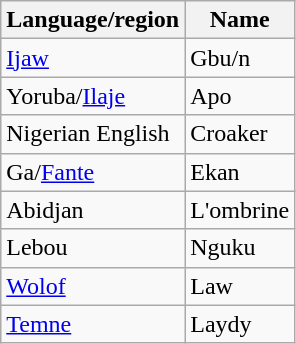<table class="wikitable">
<tr>
<th>Language/region</th>
<th>Name</th>
</tr>
<tr>
<td><a href='#'>Ijaw</a></td>
<td>Gbu/n</td>
</tr>
<tr>
<td>Yoruba/<a href='#'>Ilaje</a></td>
<td>Apo</td>
</tr>
<tr>
<td>Nigerian English</td>
<td>Croaker</td>
</tr>
<tr>
<td>Ga/<a href='#'>Fante</a></td>
<td>Ekan</td>
</tr>
<tr>
<td>Abidjan</td>
<td>L'ombrine</td>
</tr>
<tr>
<td>Lebou</td>
<td>Nguku</td>
</tr>
<tr>
<td><a href='#'>Wolof</a></td>
<td>Law</td>
</tr>
<tr>
<td><a href='#'>Temne</a></td>
<td>Laydy</td>
</tr>
</table>
